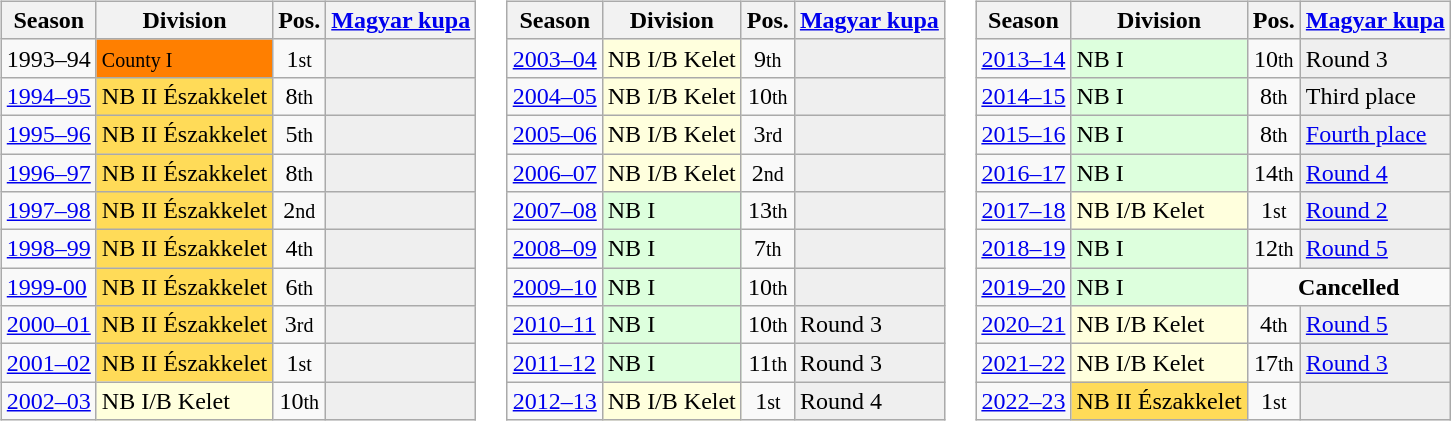<table>
<tr>
<td valign="top"><br><table class="wikitable text-align:center">
<tr>
<th>Season</th>
<th>Division</th>
<th>Pos.</th>
<th><a href='#'>Magyar kupa</a></th>
</tr>
<tr>
<td>1993–94</td>
<td bgcolor=#ff7f00><small>County I</small> </td>
<td align=center>1<small>st</small></td>
<td style="background:#efefef;"></td>
</tr>
<tr>
<td><a href='#'>1994–95</a></td>
<td bgcolor=#ffdb58>NB II Északkelet</td>
<td align=center>8<small>th</small></td>
<td style="background:#efefef;"></td>
</tr>
<tr>
<td><a href='#'>1995–96</a></td>
<td bgcolor=#ffdb58>NB II Északkelet</td>
<td align=center>5<small>th</small></td>
<td style="background:#efefef;"></td>
</tr>
<tr>
<td><a href='#'>1996–97</a></td>
<td bgcolor=#ffdb58>NB II Északkelet</td>
<td align=center>8<small>th</small></td>
<td style="background:#efefef;"></td>
</tr>
<tr>
<td><a href='#'>1997–98</a></td>
<td bgcolor=#ffdb58>NB II Északkelet</td>
<td align=center>2<small>nd</small></td>
<td style="background:#efefef;"></td>
</tr>
<tr>
<td><a href='#'>1998–99</a></td>
<td bgcolor=#ffdb58>NB II Északkelet</td>
<td align=center>4<small>th</small></td>
<td style="background:#efefef;"></td>
</tr>
<tr>
<td><a href='#'>1999-00</a></td>
<td bgcolor=#ffdb58>NB II Északkelet</td>
<td align=center>6<small>th</small></td>
<td style="background:#efefef;"></td>
</tr>
<tr>
<td><a href='#'>2000–01</a></td>
<td bgcolor=#ffdb58>NB II Északkelet</td>
<td align=center>3<small>rd</small></td>
<td style="background:#efefef;"></td>
</tr>
<tr>
<td><a href='#'>2001–02</a></td>
<td bgcolor=#ffdb58>NB II Északkelet </td>
<td align=center>1<small>st</small></td>
<td style="background:#efefef;"></td>
</tr>
<tr>
<td><a href='#'>2002–03</a></td>
<td bgcolor=#ffffdd>NB I/B Kelet</td>
<td align=center>10<small>th</small></td>
<td style="background:#efefef;"></td>
</tr>
</table>
</td>
<td valign="top"><br><table class="wikitable text-align:center">
<tr>
<th>Season</th>
<th>Division</th>
<th>Pos.</th>
<th><a href='#'>Magyar kupa</a></th>
</tr>
<tr>
<td><a href='#'>2003–04</a></td>
<td bgcolor=#ffffdd>NB I/B Kelet</td>
<td align=center>9<small>th</small></td>
<td style="background:#efefef;"></td>
</tr>
<tr>
<td><a href='#'>2004–05</a></td>
<td bgcolor=#ffffdd>NB I/B Kelet</td>
<td align=center>10<small>th</small></td>
<td style="background:#efefef;"></td>
</tr>
<tr>
<td><a href='#'>2005–06</a></td>
<td bgcolor=#ffffdd>NB I/B Kelet</td>
<td align=center>3<small>rd</small></td>
<td style="background:#efefef;"></td>
</tr>
<tr>
<td><a href='#'>2006–07</a></td>
<td bgcolor=#ffffdd>NB I/B Kelet</td>
<td align=center>2<small>nd</small></td>
<td style="background:#efefef;"></td>
</tr>
<tr>
<td><a href='#'>2007–08</a></td>
<td bgcolor=#ddffdd>NB I</td>
<td align=center>13<small>th</small></td>
<td style="background:#efefef;"></td>
</tr>
<tr>
<td><a href='#'>2008–09</a></td>
<td bgcolor=#ddffdd>NB I</td>
<td align=center>7<small>th</small></td>
<td style="background:#efefef;"></td>
</tr>
<tr>
<td><a href='#'>2009–10</a></td>
<td bgcolor=#ddffdd>NB I</td>
<td align=center>10<small>th</small></td>
<td style="background:#efefef;"></td>
</tr>
<tr>
<td><a href='#'>2010–11</a></td>
<td bgcolor=#ddffdd>NB I</td>
<td align=center>10<small>th</small></td>
<td style="background:#efefef;">Round 3</td>
</tr>
<tr>
<td><a href='#'>2011–12</a></td>
<td bgcolor=#ddffdd>NB I </td>
<td align=center>11<small>th</small></td>
<td style="background:#efefef;">Round 3</td>
</tr>
<tr>
<td><a href='#'>2012–13</a></td>
<td bgcolor=#ffffdd>NB I/B Kelet</td>
<td align=center>1<small>st</small></td>
<td style="background:#efefef;">Round 4</td>
</tr>
</table>
</td>
<td valign="top"><br><table class="wikitable text-align:center">
<tr>
<th>Season</th>
<th>Division</th>
<th>Pos.</th>
<th><a href='#'>Magyar kupa</a></th>
</tr>
<tr>
<td><a href='#'>2013–14</a></td>
<td bgcolor=#ddffdd>NB I</td>
<td align=center>10<small>th</small></td>
<td style="background:#efefef;">Round 3</td>
</tr>
<tr>
<td><a href='#'>2014–15</a></td>
<td bgcolor=#ddffdd>NB I</td>
<td align=center>8<small>th</small></td>
<td style="background:#efefef;"> Third place</td>
</tr>
<tr>
<td><a href='#'>2015–16</a></td>
<td bgcolor=#ddffdd>NB I</td>
<td align=center>8<small>th</small></td>
<td style="background:#efefef;"><a href='#'>Fourth place</a></td>
</tr>
<tr>
<td><a href='#'>2016–17</a></td>
<td bgcolor=#ddffdd>NB I </td>
<td align=center>14<small>th</small></td>
<td style="background:#efefef;"><a href='#'>Round 4</a></td>
</tr>
<tr>
<td><a href='#'>2017–18</a></td>
<td bgcolor=#ffffdd>NB I/B Kelet</td>
<td align=center>1<small>st</small></td>
<td style="background:#efefef;"><a href='#'>Round 2</a></td>
</tr>
<tr>
<td><a href='#'>2018–19</a></td>
<td bgcolor=#ddffdd>NB I</td>
<td align=center>12<small>th</small></td>
<td style="background:#efefef;"><a href='#'>Round 5</a></td>
</tr>
<tr>
<td><a href='#'>2019–20</a></td>
<td bgcolor=#ddffdd>NB I </td>
<td colspan=2 align=center><strong>Cancelled</strong></td>
</tr>
<tr>
<td><a href='#'>2020–21</a></td>
<td bgcolor=#ffffdd>NB I/B Kelet</td>
<td align=center>4<small>th</small></td>
<td style="background:#efefef;"><a href='#'>Round 5</a></td>
</tr>
<tr>
<td><a href='#'>2021–22</a></td>
<td bgcolor=#ffffdd>NB I/B Kelet </td>
<td align=center>17<small>th</small></td>
<td style="background:#efefef;"><a href='#'>Round 3</a></td>
</tr>
<tr>
<td><a href='#'>2022–23</a></td>
<td bgcolor=#ffdb58>NB II Északkelet </td>
<td align=center>1<small>st</small></td>
<td style="background:#efefef;"></td>
</tr>
</table>
</td>
</tr>
</table>
